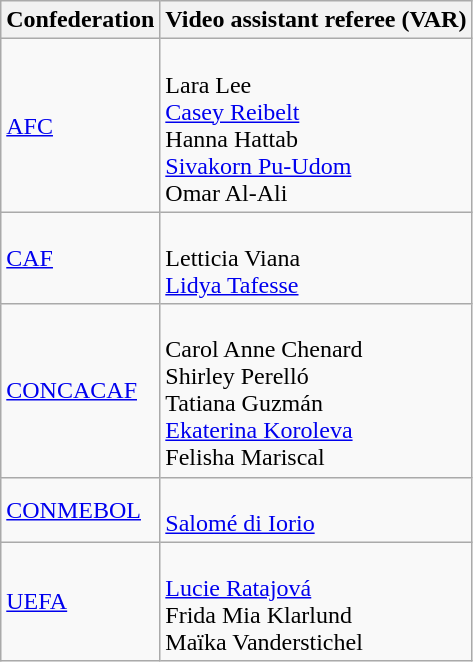<table class="wikitable">
<tr>
<th>Confederation</th>
<th>Video assistant referee (VAR)</th>
</tr>
<tr>
<td><a href='#'>AFC</a></td>
<td><br> Lara Lee<br>
 <a href='#'>Casey Reibelt</a><br>
 Hanna Hattab<br>
 <a href='#'>Sivakorn Pu-Udom</a><br>
 Omar Al-Ali</td>
</tr>
<tr>
<td><a href='#'>CAF</a></td>
<td><br> Letticia Viana<br>
 <a href='#'>Lidya Tafesse</a></td>
</tr>
<tr>
<td><a href='#'>CONCACAF</a></td>
<td><br> Carol Anne Chenard<br>
 Shirley Perelló<br>
 Tatiana Guzmán<br>
 <a href='#'>Ekaterina Koroleva</a><br>
 Felisha Mariscal</td>
</tr>
<tr>
<td><a href='#'>CONMEBOL</a></td>
<td><br> <a href='#'>Salomé di Iorio</a></td>
</tr>
<tr>
<td><a href='#'>UEFA</a></td>
<td><br> <a href='#'>Lucie Ratajová</a><br>
 Frida Mia Klarlund<br>
 Maïka Vanderstichel</td>
</tr>
</table>
